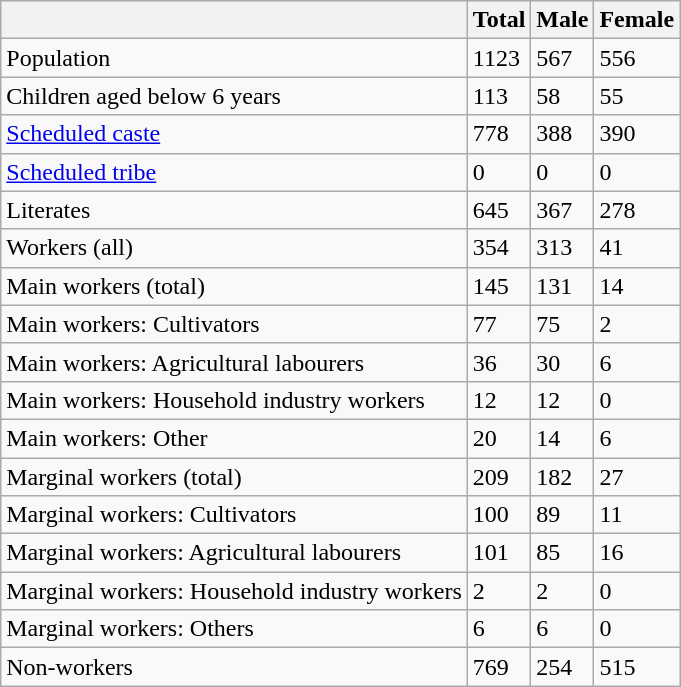<table class="wikitable sortable">
<tr>
<th></th>
<th>Total</th>
<th>Male</th>
<th>Female</th>
</tr>
<tr>
<td>Population</td>
<td>1123</td>
<td>567</td>
<td>556</td>
</tr>
<tr>
<td>Children aged below 6 years</td>
<td>113</td>
<td>58</td>
<td>55</td>
</tr>
<tr>
<td><a href='#'>Scheduled caste</a></td>
<td>778</td>
<td>388</td>
<td>390</td>
</tr>
<tr>
<td><a href='#'>Scheduled tribe</a></td>
<td>0</td>
<td>0</td>
<td>0</td>
</tr>
<tr>
<td>Literates</td>
<td>645</td>
<td>367</td>
<td>278</td>
</tr>
<tr>
<td>Workers (all)</td>
<td>354</td>
<td>313</td>
<td>41</td>
</tr>
<tr>
<td>Main workers (total)</td>
<td>145</td>
<td>131</td>
<td>14</td>
</tr>
<tr>
<td>Main workers: Cultivators</td>
<td>77</td>
<td>75</td>
<td>2</td>
</tr>
<tr>
<td>Main workers: Agricultural labourers</td>
<td>36</td>
<td>30</td>
<td>6</td>
</tr>
<tr>
<td>Main workers: Household industry workers</td>
<td>12</td>
<td>12</td>
<td>0</td>
</tr>
<tr>
<td>Main workers: Other</td>
<td>20</td>
<td>14</td>
<td>6</td>
</tr>
<tr>
<td>Marginal workers (total)</td>
<td>209</td>
<td>182</td>
<td>27</td>
</tr>
<tr>
<td>Marginal workers: Cultivators</td>
<td>100</td>
<td>89</td>
<td>11</td>
</tr>
<tr>
<td>Marginal workers: Agricultural labourers</td>
<td>101</td>
<td>85</td>
<td>16</td>
</tr>
<tr>
<td>Marginal workers: Household industry workers</td>
<td>2</td>
<td>2</td>
<td>0</td>
</tr>
<tr>
<td>Marginal workers: Others</td>
<td>6</td>
<td>6</td>
<td>0</td>
</tr>
<tr>
<td>Non-workers</td>
<td>769</td>
<td>254</td>
<td>515</td>
</tr>
</table>
